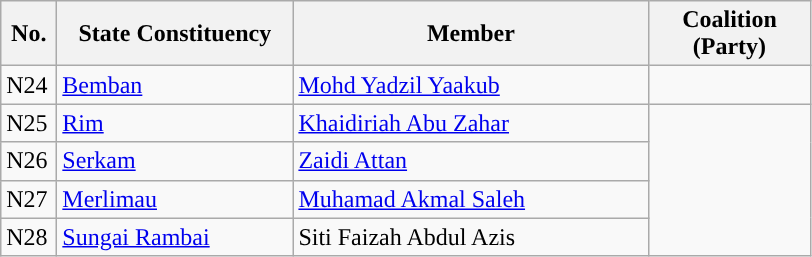<table class="wikitable">
<tr>
<th width="30">No.</th>
<th width="150">State Constituency</th>
<th width="230">Member</th>
<th width="100">Coalition (Party)</th>
</tr>
<tr>
<td>N24</td>
<td><a href='#'>Bemban</a></td>
<td><a href='#'>Mohd Yadzil Yaakub</a></td>
<td></td>
</tr>
<tr>
<td>N25</td>
<td><a href='#'>Rim</a></td>
<td><a href='#'>Khaidiriah Abu Zahar</a></td>
<td rowspan="4"></td>
</tr>
<tr>
<td>N26</td>
<td><a href='#'>Serkam</a></td>
<td><a href='#'>Zaidi Attan</a></td>
</tr>
<tr>
<td>N27</td>
<td><a href='#'>Merlimau</a></td>
<td><a href='#'>Muhamad Akmal Saleh</a></td>
</tr>
<tr>
<td>N28</td>
<td><a href='#'>Sungai Rambai</a></td>
<td>Siti Faizah Abdul Azis</td>
</tr>
</table>
